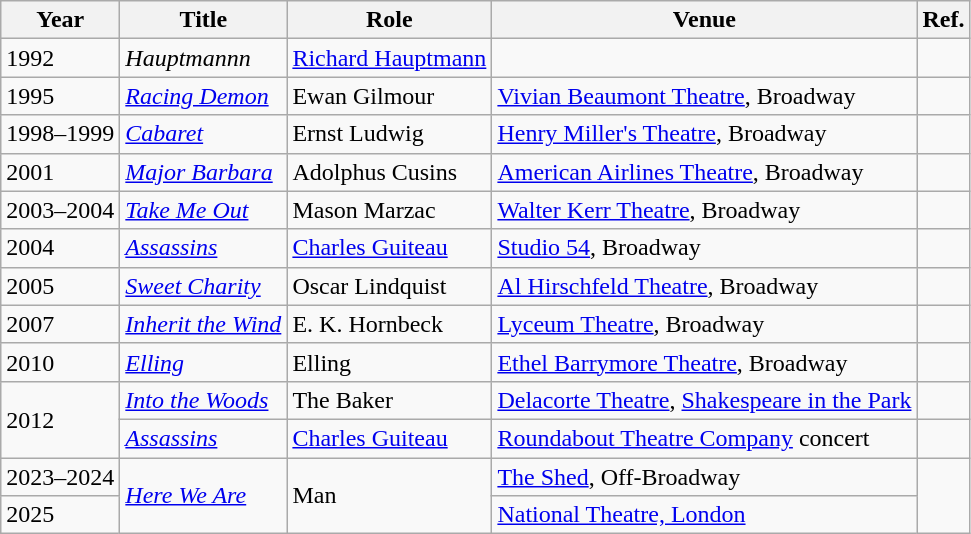<table class="wikitable sortable">
<tr>
<th>Year</th>
<th>Title</th>
<th>Role</th>
<th>Venue</th>
<th>Ref.</th>
</tr>
<tr>
<td>1992</td>
<td><em>Hauptmannn</em></td>
<td><a href='#'>Richard Hauptmann</a></td>
<td></td>
<td></td>
</tr>
<tr>
<td>1995</td>
<td><em><a href='#'>Racing Demon</a></em></td>
<td>Ewan Gilmour</td>
<td><a href='#'>Vivian Beaumont Theatre</a>, Broadway</td>
<td></td>
</tr>
<tr>
<td>1998–1999</td>
<td><em><a href='#'>Cabaret</a></em></td>
<td>Ernst Ludwig</td>
<td><a href='#'>Henry Miller's Theatre</a>, Broadway</td>
<td></td>
</tr>
<tr>
<td>2001</td>
<td><em><a href='#'>Major Barbara</a></em></td>
<td>Adolphus Cusins</td>
<td><a href='#'>American Airlines Theatre</a>, Broadway</td>
<td></td>
</tr>
<tr>
<td>2003–2004</td>
<td><em><a href='#'>Take Me Out</a></em></td>
<td>Mason Marzac</td>
<td><a href='#'>Walter Kerr Theatre</a>, Broadway</td>
<td></td>
</tr>
<tr>
<td>2004</td>
<td><em><a href='#'>Assassins</a></em></td>
<td><a href='#'>Charles Guiteau</a></td>
<td><a href='#'>Studio 54</a>, Broadway</td>
<td></td>
</tr>
<tr>
<td>2005</td>
<td><em><a href='#'>Sweet Charity</a></em></td>
<td>Oscar Lindquist</td>
<td><a href='#'>Al Hirschfeld Theatre</a>, Broadway</td>
<td></td>
</tr>
<tr>
<td>2007</td>
<td><em><a href='#'>Inherit the Wind</a></em></td>
<td>E. K. Hornbeck</td>
<td><a href='#'>Lyceum Theatre</a>, Broadway</td>
<td></td>
</tr>
<tr>
<td>2010</td>
<td><em><a href='#'>Elling</a></em></td>
<td>Elling</td>
<td><a href='#'>Ethel Barrymore Theatre</a>, Broadway</td>
<td></td>
</tr>
<tr>
<td rowspan=2>2012</td>
<td><em><a href='#'>Into the Woods</a></em></td>
<td>The Baker</td>
<td><a href='#'>Delacorte Theatre</a>, <a href='#'>Shakespeare in the Park</a></td>
<td></td>
</tr>
<tr>
<td><em><a href='#'>Assassins</a></em></td>
<td><a href='#'>Charles Guiteau</a></td>
<td><a href='#'>Roundabout Theatre Company</a> concert</td>
<td></td>
</tr>
<tr>
<td>2023–2024</td>
<td rowspan=2><em><a href='#'>Here We Are</a></em></td>
<td rowspan=2>Man</td>
<td><a href='#'>The Shed</a>, Off-Broadway</td>
<td rowspan=2></td>
</tr>
<tr>
<td>2025</td>
<td><a href='#'>National Theatre, London</a></td>
</tr>
</table>
